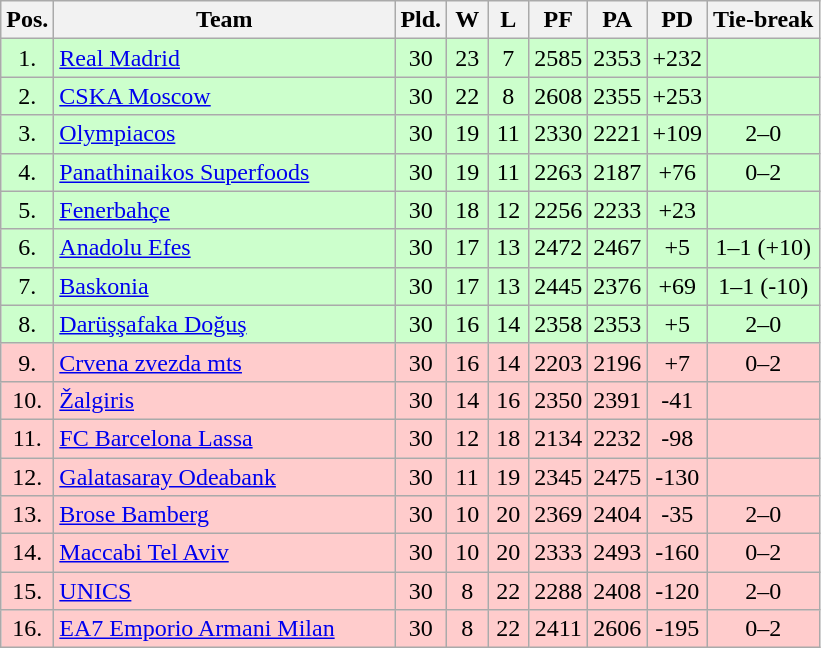<table class="wikitable" style="text-align:center">
<tr>
<th width=15>Pos.</th>
<th width=220>Team</th>
<th width=20>Pld.</th>
<th width=20>W</th>
<th width=20>L</th>
<th width=20>PF</th>
<th width=20>PA</th>
<th width=20>PD</th>
<th>Tie-break</th>
</tr>
<tr style="background: #ccffcc;">
<td>1.</td>
<td align=left> <a href='#'>Real Madrid</a></td>
<td>30</td>
<td>23</td>
<td>7</td>
<td>2585</td>
<td>2353</td>
<td>+232</td>
<td></td>
</tr>
<tr style="background: #ccffcc;">
<td>2.</td>
<td align=left> <a href='#'>CSKA Moscow</a></td>
<td>30</td>
<td>22</td>
<td>8</td>
<td>2608</td>
<td>2355</td>
<td>+253</td>
<td></td>
</tr>
<tr style="background: #ccffcc;">
<td>3.</td>
<td align=left> <a href='#'>Olympiacos</a></td>
<td>30</td>
<td>19</td>
<td>11</td>
<td>2330</td>
<td>2221</td>
<td>+109</td>
<td>2–0</td>
</tr>
<tr style="background: #ccffcc;">
<td>4.</td>
<td align=left> <a href='#'>Panathinaikos Superfoods</a></td>
<td>30</td>
<td>19</td>
<td>11</td>
<td>2263</td>
<td>2187</td>
<td>+76</td>
<td>0–2</td>
</tr>
<tr style="background: #ccffcc;">
<td>5.</td>
<td align=left> <a href='#'>Fenerbahçe</a></td>
<td>30</td>
<td>18</td>
<td>12</td>
<td>2256</td>
<td>2233</td>
<td>+23</td>
<td></td>
</tr>
<tr style="background: #ccffcc;">
<td>6.</td>
<td align=left> <a href='#'>Anadolu Efes</a></td>
<td>30</td>
<td>17</td>
<td>13</td>
<td>2472</td>
<td>2467</td>
<td>+5</td>
<td>1–1 (+10)</td>
</tr>
<tr style="background: #ccffcc;">
<td>7.</td>
<td align=left> <a href='#'>Baskonia</a></td>
<td>30</td>
<td>17</td>
<td>13</td>
<td>2445</td>
<td>2376</td>
<td>+69</td>
<td>1–1 (-10)</td>
</tr>
<tr style="background: #ccffcc;">
<td>8.</td>
<td align=left> <a href='#'>Darüşşafaka Doğuş</a></td>
<td>30</td>
<td>16</td>
<td>14</td>
<td>2358</td>
<td>2353</td>
<td>+5</td>
<td>2–0</td>
</tr>
<tr style="background: #ffcccc;">
<td>9.</td>
<td align=left> <a href='#'>Crvena zvezda mts</a></td>
<td>30</td>
<td>16</td>
<td>14</td>
<td>2203</td>
<td>2196</td>
<td>+7</td>
<td>0–2</td>
</tr>
<tr style="background: #ffcccc;">
<td>10.</td>
<td align=left> <a href='#'>Žalgiris</a></td>
<td>30</td>
<td>14</td>
<td>16</td>
<td>2350</td>
<td>2391</td>
<td>-41</td>
<td></td>
</tr>
<tr style="background: #ffcccc;">
<td>11.</td>
<td align=left> <a href='#'>FC Barcelona Lassa</a></td>
<td>30</td>
<td>12</td>
<td>18</td>
<td>2134</td>
<td>2232</td>
<td>-98</td>
<td></td>
</tr>
<tr style="background: #ffcccc;">
<td>12.</td>
<td align=left> <a href='#'>Galatasaray Odeabank</a></td>
<td>30</td>
<td>11</td>
<td>19</td>
<td>2345</td>
<td>2475</td>
<td>-130</td>
<td></td>
</tr>
<tr style="background: #ffcccc;">
<td>13.</td>
<td align=left> <a href='#'>Brose Bamberg</a></td>
<td>30</td>
<td>10</td>
<td>20</td>
<td>2369</td>
<td>2404</td>
<td>-35</td>
<td>2–0</td>
</tr>
<tr style="background: #ffcccc;">
<td>14.</td>
<td align=left> <a href='#'>Maccabi Tel Aviv</a></td>
<td>30</td>
<td>10</td>
<td>20</td>
<td>2333</td>
<td>2493</td>
<td>-160</td>
<td>0–2</td>
</tr>
<tr style="background: #ffcccc;">
<td>15.</td>
<td align=left> <a href='#'>UNICS</a></td>
<td>30</td>
<td>8</td>
<td>22</td>
<td>2288</td>
<td>2408</td>
<td>-120</td>
<td>2–0</td>
</tr>
<tr style="background: #ffcccc;">
<td>16.</td>
<td align=left> <a href='#'>EA7 Emporio Armani Milan</a></td>
<td>30</td>
<td>8</td>
<td>22</td>
<td>2411</td>
<td>2606</td>
<td>-195</td>
<td>0–2</td>
</tr>
</table>
